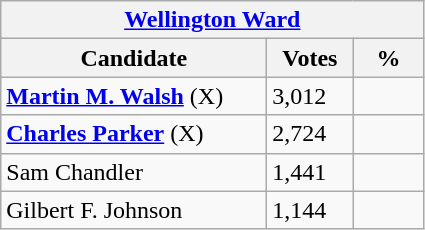<table class="wikitable">
<tr>
<th colspan="3"><a href='#'>Wellington Ward</a></th>
</tr>
<tr>
<th style="width: 170px">Candidate</th>
<th style="width: 50px">Votes</th>
<th style="width: 40px">%</th>
</tr>
<tr>
<td><strong><a href='#'>Martin M. Walsh</a></strong> (X)</td>
<td>3,012</td>
<td></td>
</tr>
<tr>
<td><strong><a href='#'>Charles Parker</a></strong> (X)</td>
<td>2,724</td>
<td></td>
</tr>
<tr>
<td>Sam Chandler</td>
<td>1,441</td>
<td></td>
</tr>
<tr>
<td>Gilbert F. Johnson</td>
<td>1,144</td>
<td></td>
</tr>
</table>
